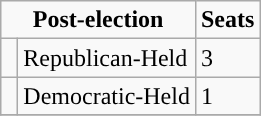<table class= "wikitable">
<tr>
<td colspan= "2" rowspan= "1" align= "center" valign= "top"><strong>Post-election</strong></td>
<td valign= "top"><strong>Seats</strong><br></td>
</tr>
<tr>
<td style="background-color:"> </td>
<td>Republican-Held</td>
<td>3</td>
</tr>
<tr>
<td style="background-color:"> </td>
<td>Democratic-Held</td>
<td>1</td>
</tr>
<tr>
</tr>
</table>
